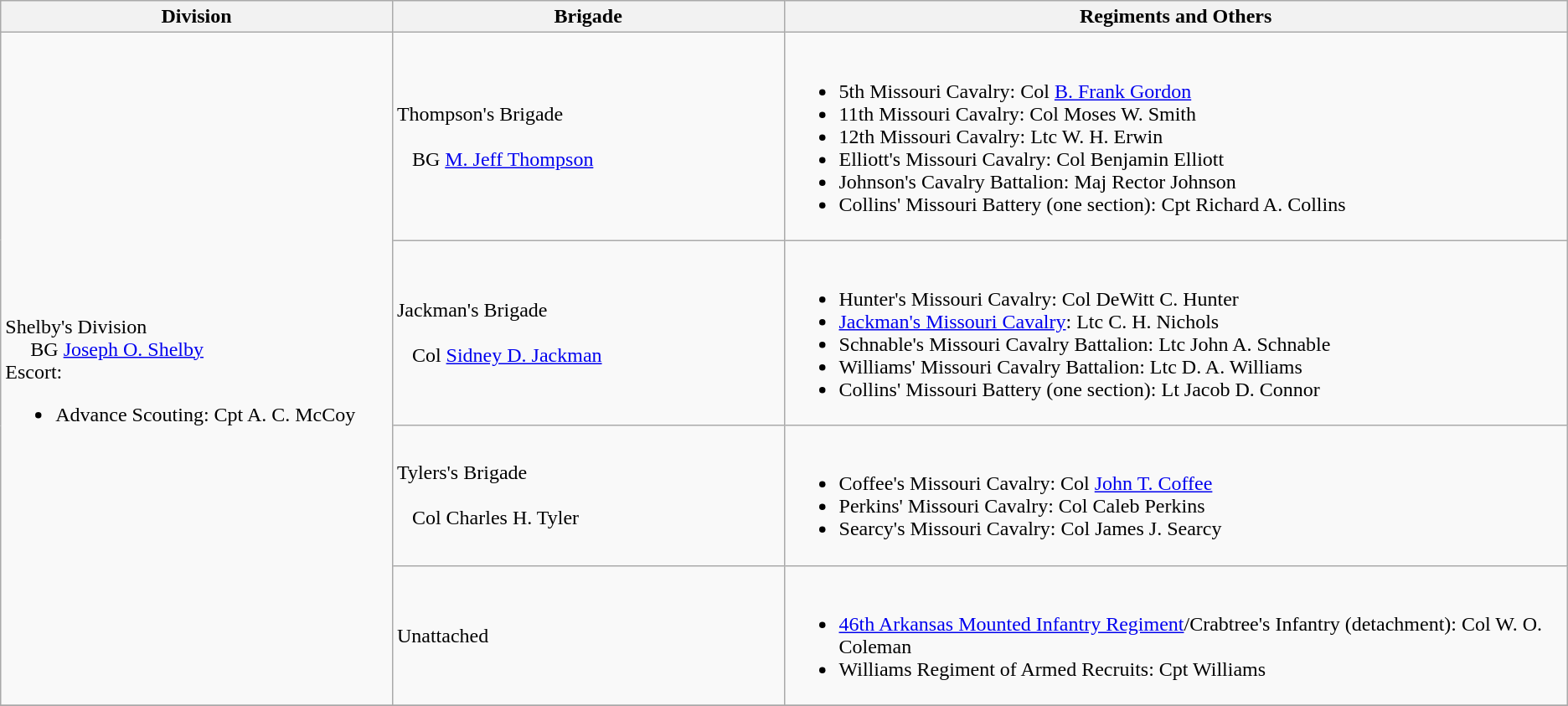<table class="wikitable">
<tr>
<th width=25%>Division</th>
<th width=25%>Brigade</th>
<th>Regiments and Others</th>
</tr>
<tr>
<td rowspan=4><br>Shelby's Division
<br>    
BG <a href='#'>Joseph O. Shelby</a><br>
Escort:<br><ul><li>Advance Scouting: Cpt A. C. McCoy</li></ul></td>
<td>Thompson's Brigade<br><br>  
BG <a href='#'>M. Jeff Thompson</a></td>
<td><br><ul><li>5th Missouri Cavalry: Col <a href='#'>B. Frank Gordon</a></li><li>11th Missouri Cavalry: Col Moses W. Smith</li><li>12th Missouri Cavalry: Ltc W. H. Erwin</li><li>Elliott's Missouri Cavalry: Col Benjamin Elliott</li><li>Johnson's Cavalry Battalion: Maj Rector Johnson</li><li>Collins' Missouri Battery (one section): Cpt Richard A. Collins</li></ul></td>
</tr>
<tr>
<td>Jackman's Brigade<br><br>  
Col <a href='#'>Sidney D. Jackman</a></td>
<td><br><ul><li>Hunter's Missouri Cavalry: Col DeWitt C. Hunter</li><li><a href='#'>Jackman's Missouri Cavalry</a>: Ltc C. H. Nichols</li><li>Schnable's Missouri Cavalry Battalion: Ltc John A. Schnable</li><li>Williams' Missouri Cavalry Battalion: Ltc D. A. Williams</li><li>Collins' Missouri Battery (one section): Lt Jacob D. Connor</li></ul></td>
</tr>
<tr>
<td>Tylers's Brigade<br><br>  
Col Charles H. Tyler</td>
<td><br><ul><li>Coffee's Missouri Cavalry: Col <a href='#'>John T. Coffee</a></li><li>Perkins' Missouri Cavalry: Col Caleb Perkins</li><li>Searcy's Missouri Cavalry: Col James J. Searcy</li></ul></td>
</tr>
<tr>
<td>Unattached</td>
<td><br><ul><li><a href='#'>46th Arkansas Mounted Infantry Regiment</a>/Crabtree's Infantry (detachment): Col W. O. Coleman</li><li>Williams Regiment of Armed Recruits: Cpt Williams</li></ul></td>
</tr>
<tr>
</tr>
</table>
